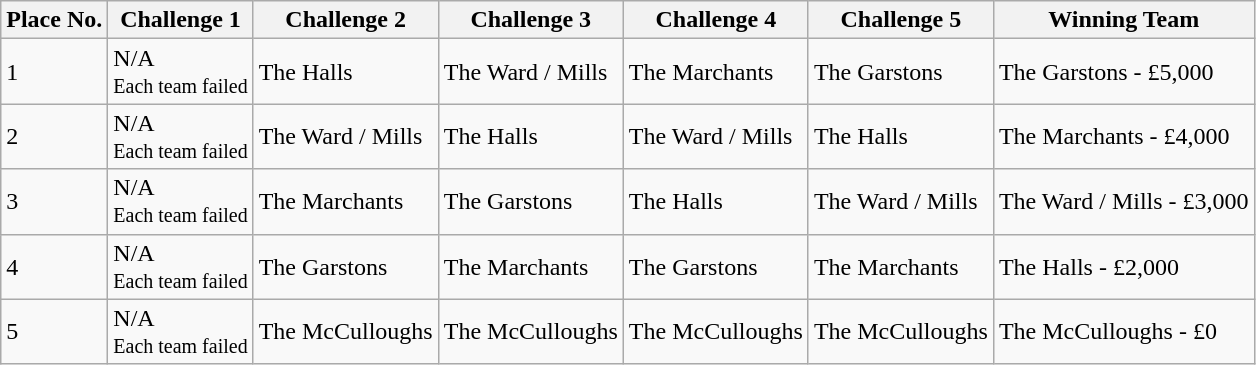<table class="wikitable">
<tr>
<th>Place No.</th>
<th>Challenge 1</th>
<th>Challenge 2</th>
<th>Challenge 3</th>
<th>Challenge 4</th>
<th>Challenge 5</th>
<th>Winning Team</th>
</tr>
<tr>
<td>1</td>
<td>N/A<br><small>Each team failed</small></td>
<td>The Halls</td>
<td>The Ward / Mills</td>
<td>The Marchants</td>
<td>The Garstons</td>
<td>The Garstons - £5,000</td>
</tr>
<tr>
<td>2</td>
<td>N/A<br><small>Each team failed</small></td>
<td>The Ward / Mills</td>
<td>The Halls</td>
<td>The Ward / Mills</td>
<td>The Halls</td>
<td>The Marchants - £4,000</td>
</tr>
<tr>
<td>3</td>
<td>N/A<br><small>Each team failed</small></td>
<td>The Marchants</td>
<td>The Garstons</td>
<td>The Halls</td>
<td>The Ward / Mills</td>
<td>The Ward / Mills - £3,000</td>
</tr>
<tr>
<td>4</td>
<td>N/A<br><small>Each team failed</small></td>
<td>The Garstons</td>
<td>The Marchants</td>
<td>The Garstons</td>
<td>The Marchants</td>
<td>The Halls - £2,000</td>
</tr>
<tr>
<td>5</td>
<td>N/A<br><small>Each team failed</small></td>
<td>The McCulloughs</td>
<td>The McCulloughs</td>
<td>The McCulloughs</td>
<td>The McCulloughs</td>
<td>The McCulloughs - £0</td>
</tr>
</table>
